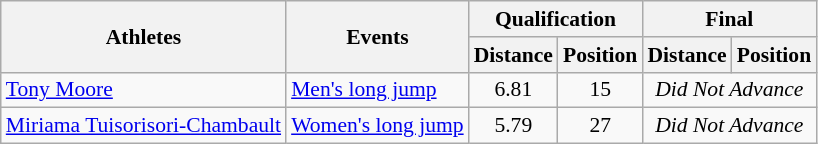<table class=wikitable style=font-size:90%>
<tr>
<th rowspan=2>Athletes</th>
<th rowspan=2>Events</th>
<th colspan=2>Qualification</th>
<th colspan=2>Final</th>
</tr>
<tr>
<th>Distance</th>
<th>Position</th>
<th>Distance</th>
<th>Position</th>
</tr>
<tr>
<td><a href='#'>Tony Moore</a></td>
<td><a href='#'>Men's long jump</a></td>
<td align=center>6.81</td>
<td align=center>15</td>
<td align=center colspan=2><em>Did Not Advance</em></td>
</tr>
<tr>
<td><a href='#'>Miriama Tuisorisori-Chambault</a></td>
<td><a href='#'>Women's long jump</a></td>
<td align=center>5.79</td>
<td align=center>27</td>
<td align=center colspan=2><em>Did Not Advance</em></td>
</tr>
</table>
